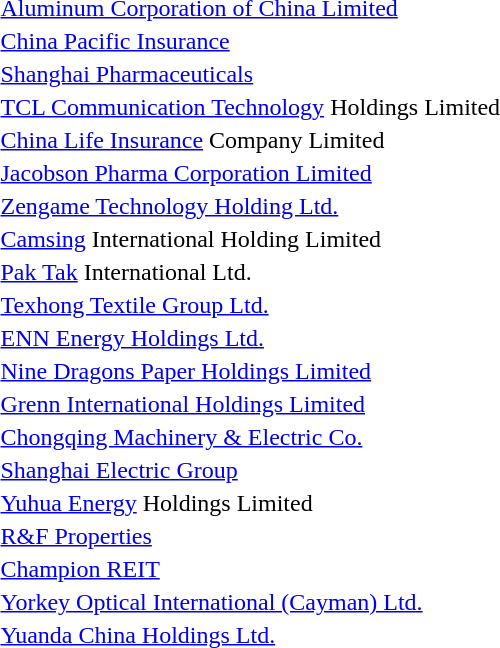<table>
<tr>
<td> <a href='#'>Aluminum Corporation of China Limited</a></td>
</tr>
<tr>
<td> <a href='#'>China Pacific Insurance</a></td>
</tr>
<tr>
<td> <a href='#'>Shanghai Pharmaceuticals</a></td>
</tr>
<tr>
<td> <a href='#'>TCL Communication Technology</a> Holdings Limited</td>
</tr>
<tr>
<td> <a href='#'>China Life Insurance</a> Company Limited</td>
</tr>
<tr>
<td> <a href='#'>Jacobson Pharma Corporation Limited</a></td>
</tr>
<tr>
<td> <a href='#'>Zengame Technology Holding Ltd.</a></td>
</tr>
<tr>
<td> <a href='#'>Camsing</a> International Holding Limited</td>
</tr>
<tr>
<td> <a href='#'>Pak Tak</a> International Ltd.</td>
</tr>
<tr>
<td> <a href='#'>Texhong Textile Group Ltd.</a></td>
</tr>
<tr>
<td> <a href='#'>ENN Energy Holdings Ltd.</a></td>
</tr>
<tr>
<td> <a href='#'>Nine Dragons Paper Holdings Limited</a></td>
</tr>
<tr>
<td> <a href='#'>Grenn International Holdings Limited</a></td>
</tr>
<tr>
<td> <a href='#'>Chongqing Machinery & Electric Co.</a></td>
</tr>
<tr>
<td> <a href='#'>Shanghai Electric Group</a></td>
</tr>
<tr>
<td> <a href='#'>Yuhua Energy</a> Holdings Limited</td>
</tr>
<tr>
<td> <a href='#'>R&F Properties</a></td>
</tr>
<tr>
<td> <a href='#'>Champion REIT</a></td>
</tr>
<tr>
<td> <a href='#'>Yorkey Optical International (Cayman) Ltd.</a></td>
</tr>
<tr>
<td> <a href='#'>Yuanda China Holdings Ltd.</a></td>
</tr>
</table>
